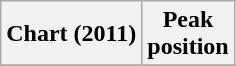<table class="wikitable sortable plainrowheaders">
<tr>
<th>Chart (2011)</th>
<th>Peak<br>position</th>
</tr>
<tr>
</tr>
</table>
